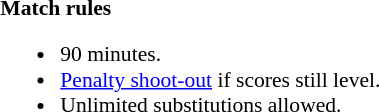<table width=100% style="font-size:90%">
<tr>
<td></td>
<td style="width:60%; vertical-align:top;"><br><strong>Match rules</strong><ul><li>90 minutes.</li><li><a href='#'>Penalty shoot-out</a> if scores still level.</li><li>Unlimited substitutions allowed.</li></ul></td>
</tr>
</table>
